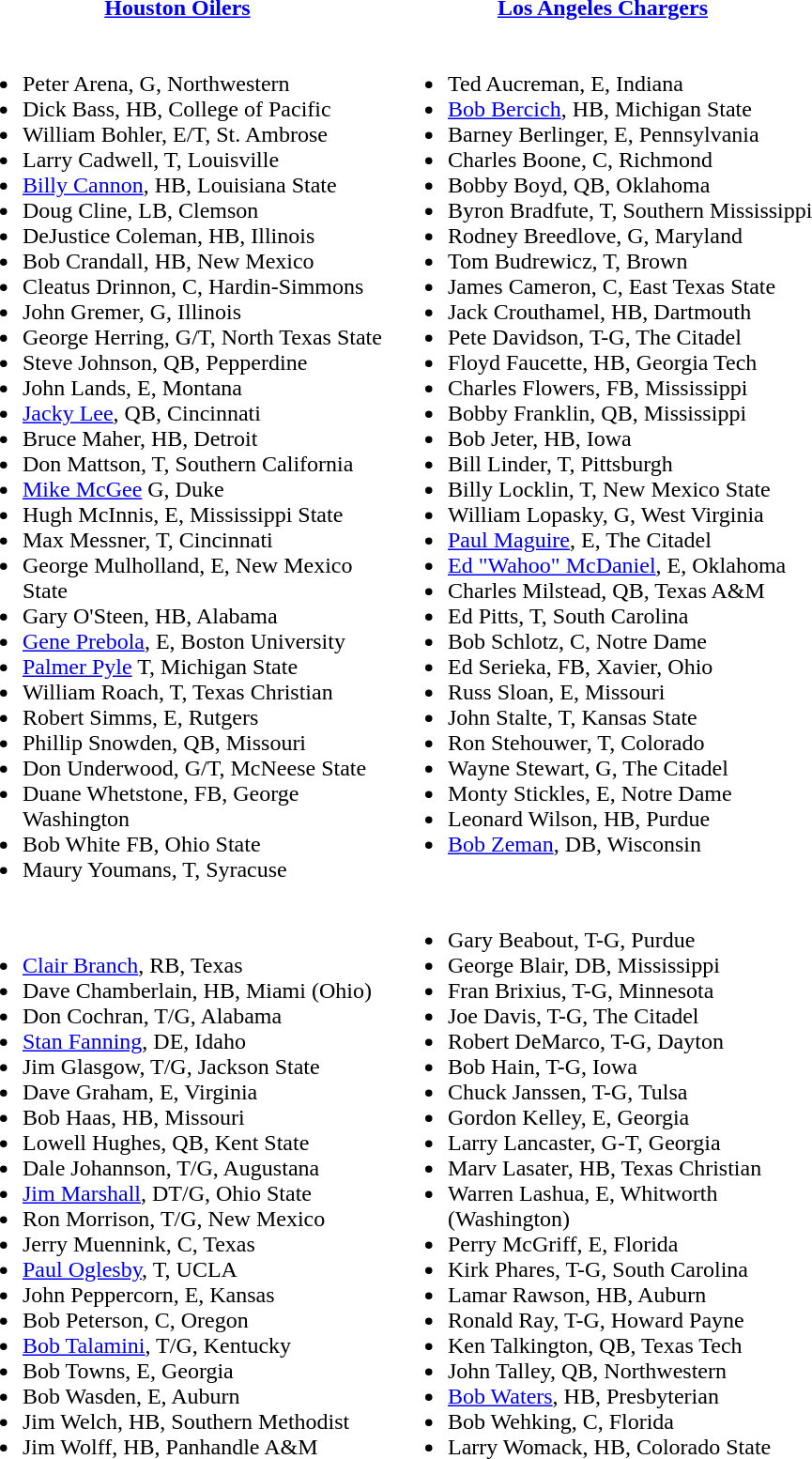<table border="0" cellpadding="0">
<tr>
<th width="300"><a href='#'>Houston Oilers</a></th>
<th width="300"><a href='#'>Los Angeles Chargers</a></th>
</tr>
<tr>
<td><br><ul><li>Peter Arena, G, Northwestern</li><li>Dick Bass, HB, College of Pacific</li><li>William Bohler, E/T, St. Ambrose</li><li>Larry Cadwell, T, Louisville</li><li><a href='#'>Billy Cannon</a>, HB, Louisiana State</li><li>Doug Cline, LB, Clemson</li><li>DeJustice Coleman, HB, Illinois</li><li>Bob Crandall, HB, New Mexico</li><li>Cleatus Drinnon, C, Hardin-Simmons</li><li>John Gremer, G, Illinois</li><li>George Herring, G/T, North Texas State</li><li>Steve Johnson, QB, Pepperdine</li><li>John Lands, E, Montana</li><li><a href='#'>Jacky Lee</a>, QB, Cincinnati</li><li>Bruce Maher, HB, Detroit</li><li>Don Mattson, T, Southern California</li><li><a href='#'>Mike McGee</a> G, Duke</li><li>Hugh McInnis, E, Mississippi State</li><li>Max Messner, T, Cincinnati</li><li>George Mulholland, E, New Mexico State</li><li>Gary O'Steen, HB, Alabama</li><li><a href='#'>Gene Prebola</a>, E, Boston University</li><li><a href='#'>Palmer Pyle</a> T, Michigan State</li><li>William Roach, T, Texas Christian</li><li>Robert Simms, E, Rutgers</li><li>Phillip Snowden, QB, Missouri</li><li>Don Underwood, G/T, McNeese State</li><li>Duane Whetstone, FB, George Washington</li><li>Bob White FB, Ohio State</li><li>Maury Youmans, T, Syracuse</li></ul> <ul><li><a href='#'>Clair Branch</a>, RB, Texas</li><li>Dave Chamberlain, HB, Miami (Ohio)</li><li>Don Cochran, T/G, Alabama</li><li><a href='#'>Stan Fanning</a>, DE, Idaho</li><li>Jim Glasgow, T/G, Jackson State</li><li>Dave Graham, E, Virginia</li><li>Bob Haas, HB, Missouri</li><li>Lowell Hughes, QB, Kent State</li><li>Dale Johannson, T/G, Augustana</li><li><a href='#'>Jim Marshall</a>, DT/G, Ohio State</li><li>Ron Morrison, T/G, New Mexico</li><li>Jerry Muennink, C, Texas</li><li><a href='#'>Paul Oglesby</a>, T, UCLA</li><li>John Peppercorn, E, Kansas</li><li>Bob Peterson, C, Oregon</li><li><a href='#'>Bob Talamini</a>, T/G, Kentucky</li><li>Bob Towns, E, Georgia</li><li>Bob Wasden, E, Auburn</li><li>Jim Welch, HB, Southern Methodist</li><li>Jim Wolff, HB, Panhandle A&M</li></ul></td>
<td><br><ul><li>Ted Aucreman, E, Indiana</li><li><a href='#'>Bob Bercich</a>, HB, Michigan State</li><li>Barney Berlinger, E, Pennsylvania</li><li>Charles Boone, C, Richmond</li><li>Bobby Boyd, QB, Oklahoma</li><li>Byron Bradfute, T, Southern Mississippi</li><li>Rodney Breedlove, G, Maryland</li><li>Tom Budrewicz, T, Brown</li><li>James Cameron, C, East Texas State</li><li>Jack Crouthamel, HB, Dartmouth</li><li>Pete Davidson, T-G, The Citadel</li><li>Floyd Faucette, HB, Georgia Tech</li><li>Charles Flowers, FB, Mississippi</li><li>Bobby Franklin, QB, Mississippi</li><li>Bob Jeter, HB, Iowa</li><li>Bill Linder, T, Pittsburgh</li><li>Billy Locklin, T, New Mexico State</li><li>William Lopasky, G, West Virginia</li><li><a href='#'>Paul Maguire</a>, E, The Citadel</li><li><a href='#'>Ed "Wahoo" McDaniel</a>, E, Oklahoma</li><li>Charles Milstead, QB, Texas A&M</li><li>Ed Pitts, T, South Carolina</li><li>Bob Schlotz, C, Notre Dame</li><li>Ed Serieka, FB, Xavier, Ohio</li><li>Russ Sloan, E, Missouri</li><li>John Stalte, T, Kansas State</li><li>Ron Stehouwer, T, Colorado</li><li>Wayne Stewart, G, The Citadel</li><li>Monty Stickles, E, Notre Dame</li><li>Leonard Wilson, HB, Purdue</li><li><a href='#'>Bob Zeman</a>, DB, Wisconsin</li></ul> <ul><li>Gary Beabout, T-G, Purdue</li><li>George Blair, DB, Mississippi</li><li>Fran Brixius, T-G, Minnesota</li><li>Joe Davis, T-G, The Citadel</li><li>Robert DeMarco, T-G, Dayton</li><li>Bob Hain, T-G, Iowa</li><li>Chuck Janssen, T-G, Tulsa</li><li>Gordon Kelley, E, Georgia</li><li>Larry Lancaster, G-T, Georgia</li><li>Marv Lasater, HB, Texas Christian</li><li>Warren Lashua, E, Whitworth (Washington)</li><li>Perry McGriff, E, Florida</li><li>Kirk Phares, T-G, South Carolina</li><li>Lamar Rawson, HB, Auburn</li><li>Ronald Ray, T-G, Howard Payne</li><li>Ken Talkington, QB, Texas Tech</li><li>John Talley, QB, Northwestern</li><li><a href='#'>Bob Waters</a>, HB, Presbyterian</li><li>Bob Wehking, C, Florida</li><li>Larry Womack, HB, Colorado State</li></ul></td>
</tr>
</table>
